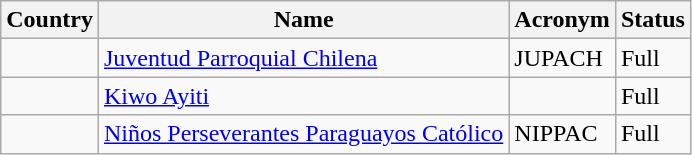<table class="wikitable sortable">
<tr>
<th>Country</th>
<th>Name</th>
<th>Acronym</th>
<th>Status</th>
</tr>
<tr>
<td></td>
<td><a href='#'>Juventud Parroquial Chilena</a></td>
<td>JUPACH</td>
<td>Full</td>
</tr>
<tr>
<td></td>
<td><a href='#'>Kiwo Ayiti</a></td>
<td></td>
<td>Full</td>
</tr>
<tr>
<td></td>
<td><a href='#'>Niños Perseverantes Paraguayos Católico</a></td>
<td>NIPPAC</td>
<td>Full</td>
</tr>
</table>
